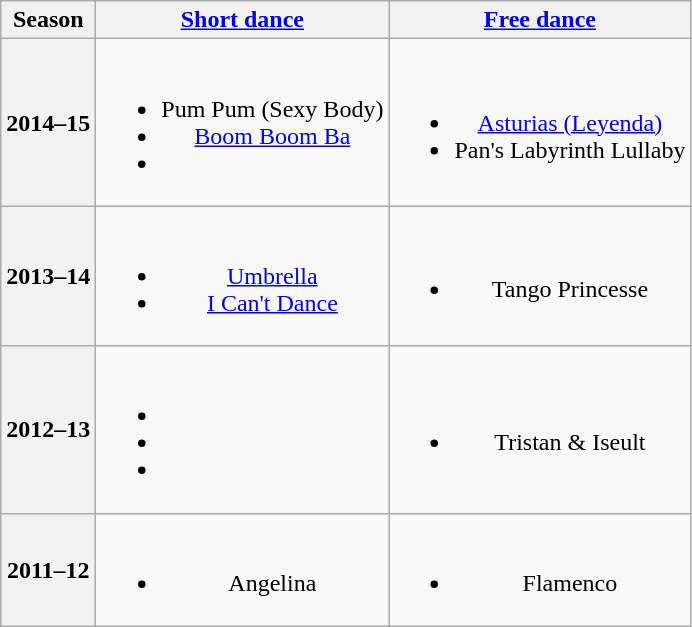<table class=wikitable style=text-align:center>
<tr>
<th>Season</th>
<th><a href='#'>Short dance</a></th>
<th><a href='#'>Free dance</a></th>
</tr>
<tr>
<th>2014–15 <br> </th>
<td><br><ul><li> Pum Pum (Sexy Body)</li><li> <a href='#'>Boom Boom Ba</a></li><li></li></ul></td>
<td><br><ul><li><a href='#'>Asturias (Leyenda)</a> <br></li><li>Pan's Labyrinth Lullaby <br></li></ul></td>
</tr>
<tr>
<th>2013–14 <br> </th>
<td><br><ul><li> <a href='#'>Umbrella</a></li><li> <a href='#'>I Can't Dance</a></li></ul></td>
<td><br><ul><li>Tango Princesse <br></li></ul></td>
</tr>
<tr>
<th>2012–13 <br> </th>
<td><br><ul><li></li><li></li><li></li></ul></td>
<td><br><ul><li>Tristan & Iseult <br></li></ul></td>
</tr>
<tr>
<th>2011–12 <br> </th>
<td><br><ul><li> Angelina <br></li></ul></td>
<td><br><ul><li>Flamenco <br></li></ul></td>
</tr>
</table>
